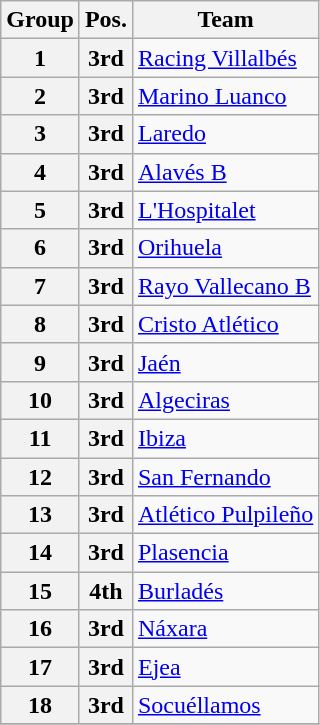<table class="wikitable">
<tr>
<th>Group</th>
<th>Pos.</th>
<th>Team</th>
</tr>
<tr>
<th>1</th>
<th>3rd</th>
<td><a href='#'>Racing Villalbés</a></td>
</tr>
<tr>
<th>2</th>
<th>3rd</th>
<td><a href='#'>Marino Luanco</a></td>
</tr>
<tr>
<th>3</th>
<th>3rd</th>
<td><a href='#'>Laredo</a></td>
</tr>
<tr>
<th>4</th>
<th>3rd</th>
<td><a href='#'>Alavés B</a></td>
</tr>
<tr>
<th>5</th>
<th>3rd</th>
<td><a href='#'>L'Hospitalet</a></td>
</tr>
<tr>
<th>6</th>
<th>3rd</th>
<td><a href='#'>Orihuela</a></td>
</tr>
<tr>
<th>7</th>
<th>3rd</th>
<td><a href='#'>Rayo Vallecano B</a></td>
</tr>
<tr>
<th>8</th>
<th>3rd</th>
<td><a href='#'>Cristo Atlético</a></td>
</tr>
<tr>
<th>9</th>
<th>3rd</th>
<td><a href='#'>Jaén</a></td>
</tr>
<tr>
<th>10</th>
<th>3rd</th>
<td><a href='#'>Algeciras</a></td>
</tr>
<tr>
<th>11</th>
<th>3rd</th>
<td><a href='#'>Ibiza</a></td>
</tr>
<tr>
<th>12</th>
<th>3rd</th>
<td><a href='#'>San Fernando</a></td>
</tr>
<tr>
<th>13</th>
<th>3rd</th>
<td><a href='#'>Atlético Pulpileño</a></td>
</tr>
<tr>
<th>14</th>
<th>3rd</th>
<td><a href='#'>Plasencia</a></td>
</tr>
<tr>
<th>15</th>
<th>4th</th>
<td><a href='#'>Burladés</a></td>
</tr>
<tr>
<th>16</th>
<th>3rd</th>
<td><a href='#'>Náxara</a></td>
</tr>
<tr>
<th>17</th>
<th>3rd</th>
<td><a href='#'>Ejea</a></td>
</tr>
<tr>
<th>18</th>
<th>3rd</th>
<td><a href='#'>Socuéllamos</a></td>
</tr>
<tr>
</tr>
</table>
